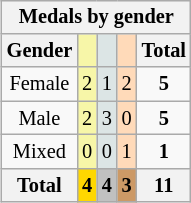<table class=wikitable style=font-size:85%;float:right;text-align:center>
<tr>
<th colspan=5>Medals by gender</th>
</tr>
<tr>
<th>Gender</th>
<td bgcolor=F7F6A8></td>
<td bgcolor=DCE5E5></td>
<td bgcolor=FFDAB9></td>
<th>Total</th>
</tr>
<tr>
<td>Female</td>
<td bgcolor=F7F6A8>2</td>
<td bgcolor=DCE5E5>1</td>
<td bgcolor=FFDAB9>2</td>
<td><strong>5</strong></td>
</tr>
<tr>
<td>Male</td>
<td bgcolor=F7F6A8>2</td>
<td bgcolor=DCE5E5>3</td>
<td bgcolor=FFDAB9>0</td>
<td><strong>5</strong></td>
</tr>
<tr>
<td>Mixed</td>
<td bgcolor=F7F6A8>0</td>
<td bgcolor=DCE5E5>0</td>
<td bgcolor=FFDAB9>1</td>
<td><strong>1</strong></td>
</tr>
<tr>
<th>Total</th>
<th style=background:gold>4</th>
<th style=background:silver>4</th>
<th style=background:#c96>3</th>
<th>11</th>
</tr>
</table>
